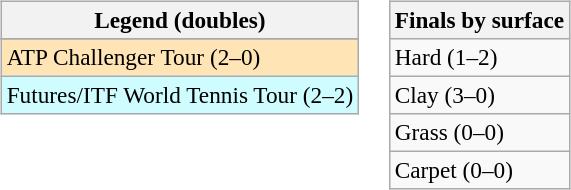<table>
<tr valign=top>
<td><br><table class=wikitable style=font-size:97%>
<tr>
<th>Legend (doubles)</th>
</tr>
<tr bgcolor=e5d1cb>
</tr>
<tr bgcolor=moccasin>
<td>ATP Challenger Tour (2–0)</td>
</tr>
<tr bgcolor=cffcff>
<td>Futures/ITF World Tennis Tour (2–2)</td>
</tr>
</table>
</td>
<td><br><table class=wikitable style=font-size:97%>
<tr>
<th>Finals by surface</th>
</tr>
<tr>
<td>Hard (1–2)</td>
</tr>
<tr>
<td>Clay (3–0)</td>
</tr>
<tr>
<td>Grass (0–0)</td>
</tr>
<tr>
<td>Carpet (0–0)</td>
</tr>
</table>
</td>
</tr>
</table>
